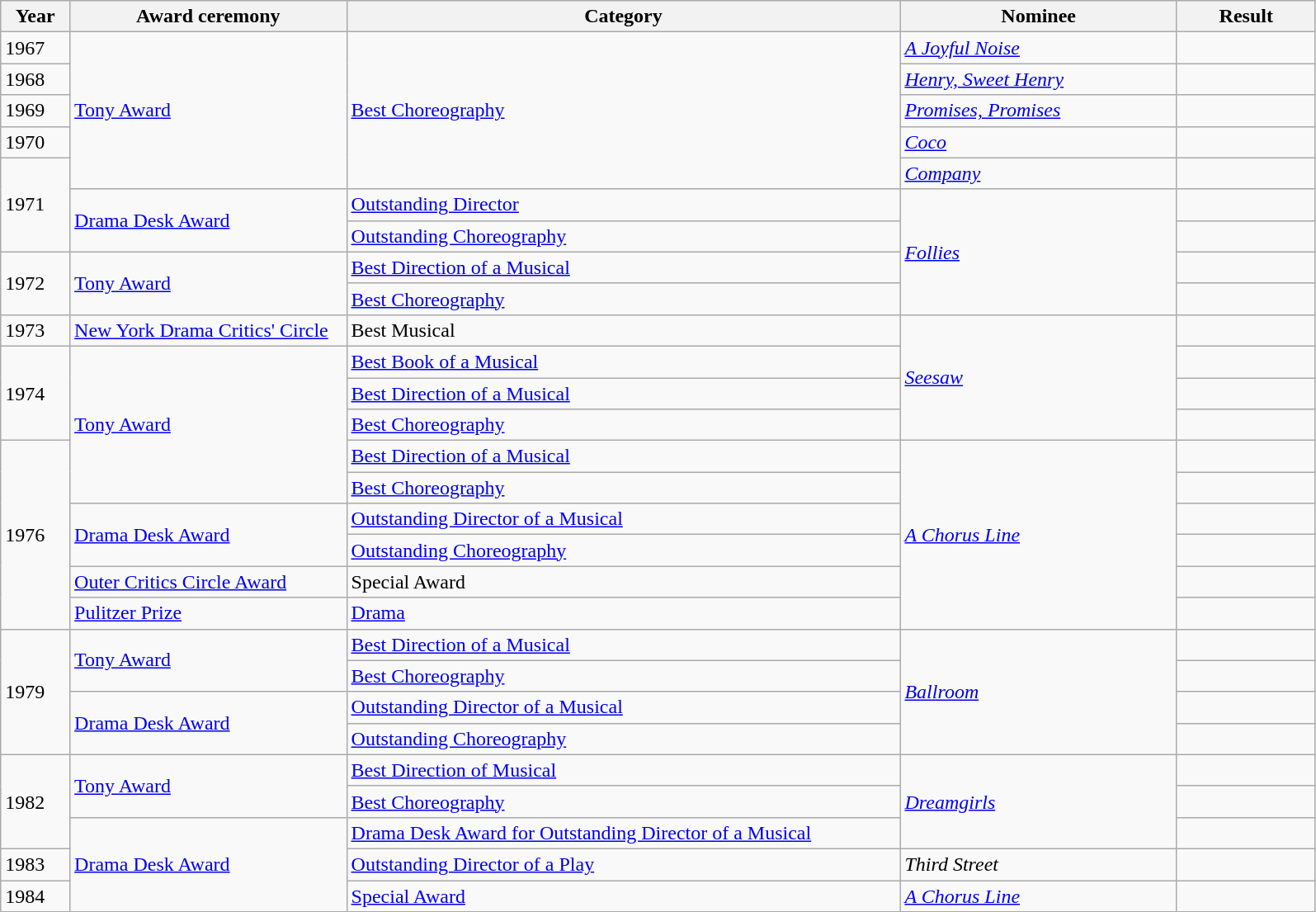<table class="wikitable">
<tr>
<th width="5%">Year</th>
<th width="20%">Award ceremony</th>
<th width="40%">Category</th>
<th width="20%">Nominee</th>
<th width="10%">Result</th>
</tr>
<tr>
<td>1967</td>
<td rowspan="5"><a href='#'>Tony Award</a></td>
<td rowspan="5"><a href='#'>Best Choreography</a></td>
<td><em><a href='#'>A Joyful Noise</a></em></td>
<td></td>
</tr>
<tr>
<td>1968</td>
<td><em><a href='#'>Henry, Sweet Henry</a></em></td>
<td></td>
</tr>
<tr>
<td>1969</td>
<td><em><a href='#'>Promises, Promises</a></em></td>
<td></td>
</tr>
<tr>
<td>1970</td>
<td><em><a href='#'>Coco</a></em></td>
<td></td>
</tr>
<tr>
<td rowspan="3">1971</td>
<td><em><a href='#'>Company</a></em></td>
<td></td>
</tr>
<tr>
<td rowspan="2"><a href='#'>Drama Desk Award</a></td>
<td><a href='#'>Outstanding Director</a></td>
<td rowspan="4"><em><a href='#'>Follies</a></em></td>
<td></td>
</tr>
<tr>
<td><a href='#'>Outstanding Choreography</a></td>
<td></td>
</tr>
<tr>
<td rowspan="2">1972</td>
<td rowspan="2"><a href='#'>Tony Award</a></td>
<td><a href='#'>Best Direction of a Musical</a></td>
<td></td>
</tr>
<tr>
<td><a href='#'>Best Choreography</a></td>
<td></td>
</tr>
<tr>
<td>1973</td>
<td><a href='#'>New York Drama Critics' Circle</a></td>
<td>Best Musical</td>
<td rowspan="4"><em><a href='#'>Seesaw</a></em></td>
<td></td>
</tr>
<tr>
<td rowspan="3">1974</td>
<td rowspan="5"><a href='#'>Tony Award</a></td>
<td><a href='#'>Best Book of a Musical</a></td>
<td></td>
</tr>
<tr>
<td><a href='#'>Best Direction of a Musical</a></td>
<td></td>
</tr>
<tr>
<td><a href='#'>Best Choreography</a></td>
<td></td>
</tr>
<tr>
<td rowspan="6">1976</td>
<td><a href='#'>Best Direction of a Musical</a></td>
<td rowspan="6"><em><a href='#'>A Chorus Line</a></em></td>
<td></td>
</tr>
<tr>
<td><a href='#'>Best Choreography</a></td>
<td></td>
</tr>
<tr>
<td rowspan="2"><a href='#'>Drama Desk Award</a></td>
<td><a href='#'>Outstanding Director of a Musical</a></td>
<td></td>
</tr>
<tr>
<td><a href='#'>Outstanding Choreography</a></td>
<td></td>
</tr>
<tr>
<td><a href='#'>Outer Critics Circle Award</a></td>
<td>Special Award</td>
<td></td>
</tr>
<tr>
<td><a href='#'>Pulitzer Prize</a></td>
<td><a href='#'>Drama</a></td>
<td></td>
</tr>
<tr>
<td rowspan="4">1979</td>
<td rowspan="2"><a href='#'>Tony Award</a></td>
<td><a href='#'>Best Direction of a Musical</a></td>
<td rowspan="4"><em><a href='#'>Ballroom</a></em></td>
<td></td>
</tr>
<tr>
<td><a href='#'>Best Choreography</a></td>
<td></td>
</tr>
<tr>
<td rowspan="2"><a href='#'>Drama Desk Award</a></td>
<td><a href='#'>Outstanding Director of a Musical</a></td>
<td></td>
</tr>
<tr>
<td><a href='#'>Outstanding Choreography</a></td>
<td></td>
</tr>
<tr>
<td rowspan="3">1982</td>
<td rowspan="2"><a href='#'>Tony Award</a></td>
<td><a href='#'>Best Direction of Musical</a></td>
<td rowspan="3"><em><a href='#'>Dreamgirls</a></em></td>
<td></td>
</tr>
<tr>
<td><a href='#'>Best Choreography</a></td>
<td></td>
</tr>
<tr>
<td rowspan="3"><a href='#'>Drama Desk Award</a></td>
<td><a href='#'>Drama Desk Award for Outstanding Director of a Musical</a></td>
<td></td>
</tr>
<tr>
<td>1983</td>
<td><a href='#'>Outstanding Director of a Play</a></td>
<td><em>Third Street</em></td>
<td></td>
</tr>
<tr>
<td>1984</td>
<td><a href='#'>Special Award</a></td>
<td><em><a href='#'>A Chorus Line</a></em></td>
<td></td>
</tr>
</table>
